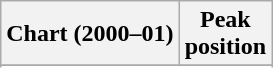<table class="wikitable sortable">
<tr>
<th>Chart (2000–01)</th>
<th>Peak<br>position</th>
</tr>
<tr>
</tr>
<tr>
</tr>
<tr>
</tr>
</table>
